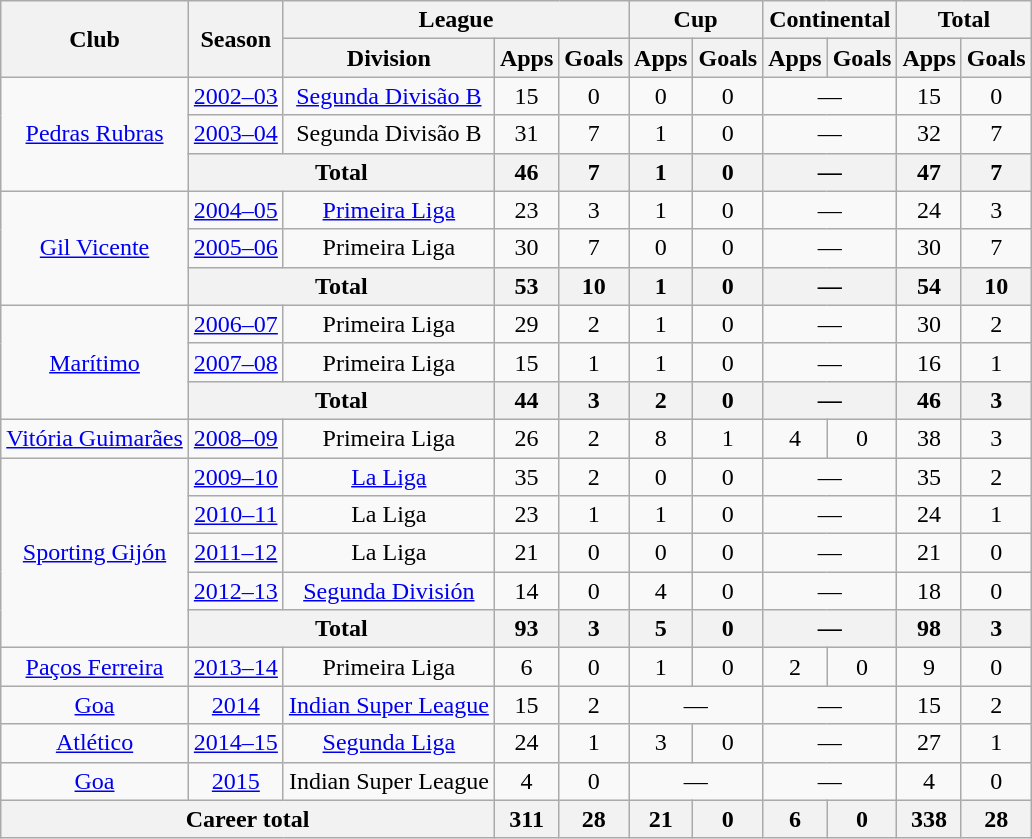<table class="wikitable" style="text-align:center">
<tr>
<th rowspan="2">Club</th>
<th rowspan="2">Season</th>
<th colspan="3">League</th>
<th colspan="2">Cup</th>
<th colspan="2">Continental</th>
<th colspan="2">Total</th>
</tr>
<tr>
<th>Division</th>
<th>Apps</th>
<th>Goals</th>
<th>Apps</th>
<th>Goals</th>
<th>Apps</th>
<th>Goals</th>
<th>Apps</th>
<th>Goals</th>
</tr>
<tr>
<td rowspan="3"><a href='#'>Pedras Rubras</a></td>
<td><a href='#'>2002–03</a></td>
<td><a href='#'>Segunda Divisão B</a></td>
<td>15</td>
<td>0</td>
<td>0</td>
<td>0</td>
<td colspan="2">—</td>
<td>15</td>
<td>0</td>
</tr>
<tr>
<td><a href='#'>2003–04</a></td>
<td>Segunda Divisão B</td>
<td>31</td>
<td>7</td>
<td>1</td>
<td>0</td>
<td colspan="2">—</td>
<td>32</td>
<td>7</td>
</tr>
<tr>
<th colspan="2">Total</th>
<th>46</th>
<th>7</th>
<th>1</th>
<th>0</th>
<th colspan="2">—</th>
<th>47</th>
<th>7</th>
</tr>
<tr>
<td rowspan="3"><a href='#'>Gil Vicente</a></td>
<td><a href='#'>2004–05</a></td>
<td><a href='#'>Primeira Liga</a></td>
<td>23</td>
<td>3</td>
<td>1</td>
<td>0</td>
<td colspan="2">—</td>
<td>24</td>
<td>3</td>
</tr>
<tr>
<td><a href='#'>2005–06</a></td>
<td>Primeira Liga</td>
<td>30</td>
<td>7</td>
<td>0</td>
<td>0</td>
<td colspan="2">—</td>
<td>30</td>
<td>7</td>
</tr>
<tr>
<th colspan="2">Total</th>
<th>53</th>
<th>10</th>
<th>1</th>
<th>0</th>
<th colspan="2">—</th>
<th>54</th>
<th>10</th>
</tr>
<tr>
<td rowspan="3"><a href='#'>Marítimo</a></td>
<td><a href='#'>2006–07</a></td>
<td>Primeira Liga</td>
<td>29</td>
<td>2</td>
<td>1</td>
<td>0</td>
<td colspan="2">—</td>
<td>30</td>
<td>2</td>
</tr>
<tr>
<td><a href='#'>2007–08</a></td>
<td>Primeira Liga</td>
<td>15</td>
<td>1</td>
<td>1</td>
<td>0</td>
<td colspan="2">—</td>
<td>16</td>
<td>1</td>
</tr>
<tr>
<th colspan="2">Total</th>
<th>44</th>
<th>3</th>
<th>2</th>
<th>0</th>
<th colspan="2">—</th>
<th>46</th>
<th>3</th>
</tr>
<tr>
<td><a href='#'>Vitória Guimarães</a></td>
<td><a href='#'>2008–09</a></td>
<td>Primeira Liga</td>
<td>26</td>
<td>2</td>
<td>8</td>
<td>1</td>
<td>4</td>
<td>0</td>
<td>38</td>
<td>3</td>
</tr>
<tr>
<td rowspan="5"><a href='#'>Sporting Gijón</a></td>
<td><a href='#'>2009–10</a></td>
<td><a href='#'>La Liga</a></td>
<td>35</td>
<td>2</td>
<td>0</td>
<td>0</td>
<td colspan="2">—</td>
<td>35</td>
<td>2</td>
</tr>
<tr>
<td><a href='#'>2010–11</a></td>
<td>La Liga</td>
<td>23</td>
<td>1</td>
<td>1</td>
<td>0</td>
<td colspan="2">—</td>
<td>24</td>
<td>1</td>
</tr>
<tr>
<td><a href='#'>2011–12</a></td>
<td>La Liga</td>
<td>21</td>
<td>0</td>
<td>0</td>
<td>0</td>
<td colspan="2">—</td>
<td>21</td>
<td>0</td>
</tr>
<tr>
<td><a href='#'>2012–13</a></td>
<td><a href='#'>Segunda División</a></td>
<td>14</td>
<td>0</td>
<td>4</td>
<td>0</td>
<td colspan="2">—</td>
<td>18</td>
<td>0</td>
</tr>
<tr>
<th colspan="2">Total</th>
<th>93</th>
<th>3</th>
<th>5</th>
<th>0</th>
<th colspan="2">—</th>
<th>98</th>
<th>3</th>
</tr>
<tr>
<td><a href='#'>Paços Ferreira</a></td>
<td><a href='#'>2013–14</a></td>
<td>Primeira Liga</td>
<td>6</td>
<td>0</td>
<td>1</td>
<td>0</td>
<td>2</td>
<td>0</td>
<td>9</td>
<td>0</td>
</tr>
<tr>
<td><a href='#'>Goa</a></td>
<td><a href='#'>2014</a></td>
<td><a href='#'>Indian Super League</a></td>
<td>15</td>
<td>2</td>
<td colspan="2">—</td>
<td colspan="2">—</td>
<td>15</td>
<td>2</td>
</tr>
<tr>
<td><a href='#'>Atlético</a></td>
<td><a href='#'>2014–15</a></td>
<td><a href='#'>Segunda Liga</a></td>
<td>24</td>
<td>1</td>
<td>3</td>
<td>0</td>
<td colspan="2">—</td>
<td>27</td>
<td>1</td>
</tr>
<tr>
<td><a href='#'>Goa</a></td>
<td><a href='#'>2015</a></td>
<td>Indian Super League</td>
<td>4</td>
<td>0</td>
<td colspan="2">—</td>
<td colspan="2">—</td>
<td>4</td>
<td>0</td>
</tr>
<tr>
<th colspan="3">Career total</th>
<th>311</th>
<th>28</th>
<th>21</th>
<th>0</th>
<th>6</th>
<th>0</th>
<th>338</th>
<th>28</th>
</tr>
</table>
